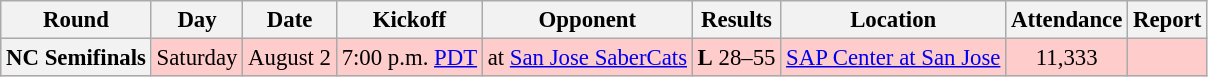<table class="wikitable" style="font-size: 95%;">
<tr>
<th>Round</th>
<th>Day</th>
<th>Date</th>
<th>Kickoff</th>
<th>Opponent</th>
<th>Results</th>
<th>Location</th>
<th>Attendance</th>
<th>Report</th>
</tr>
<tr style= background:#ffcccc>
<th align="center">NC Semifinals</th>
<td align="center">Saturday</td>
<td align="center">August 2</td>
<td align="center">7:00 p.m. <a href='#'>PDT</a></td>
<td align="center">at <a href='#'>San Jose SaberCats</a></td>
<td align="center"><strong>L</strong> 28–55</td>
<td align="center"><a href='#'>SAP Center at San Jose</a></td>
<td align="center">11,333</td>
<td align="center"></td>
</tr>
</table>
